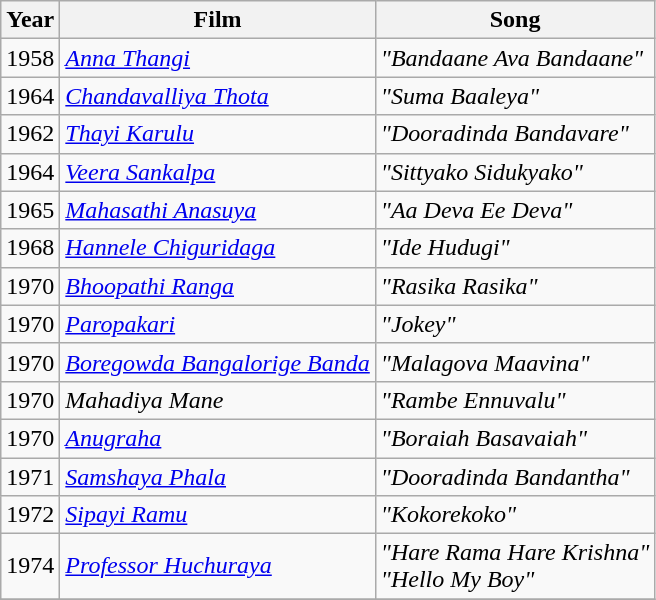<table class="wikitable">
<tr>
<th>Year</th>
<th>Film</th>
<th>Song</th>
</tr>
<tr>
<td>1958</td>
<td><em><a href='#'>Anna Thangi</a></em></td>
<td><em>"Bandaane Ava Bandaane"</em></td>
</tr>
<tr>
<td>1964</td>
<td><em><a href='#'>Chandavalliya Thota</a></em></td>
<td><em>"Suma Baaleya"</em></td>
</tr>
<tr>
<td>1962</td>
<td><em><a href='#'>Thayi Karulu</a></em></td>
<td><em>"Dooradinda Bandavare"</em></td>
</tr>
<tr>
<td>1964</td>
<td><em><a href='#'>Veera Sankalpa</a></em></td>
<td><em>"Sittyako Sidukyako"</em></td>
</tr>
<tr>
<td>1965</td>
<td><em><a href='#'>Mahasathi Anasuya</a></em></td>
<td><em>"Aa Deva Ee Deva"</em></td>
</tr>
<tr>
<td>1968</td>
<td><em><a href='#'>Hannele Chiguridaga</a></em></td>
<td><em>"Ide Hudugi"</em></td>
</tr>
<tr>
<td>1970</td>
<td><em><a href='#'>Bhoopathi Ranga</a></em></td>
<td><em>"Rasika Rasika"</em></td>
</tr>
<tr>
<td>1970</td>
<td><em><a href='#'>Paropakari</a></em></td>
<td><em>"Jokey"</em></td>
</tr>
<tr>
<td>1970</td>
<td><em><a href='#'>Boregowda Bangalorige Banda</a></em></td>
<td><em>"Malagova Maavina"</em></td>
</tr>
<tr>
<td>1970</td>
<td><em>Mahadiya Mane</em></td>
<td><em>"Rambe Ennuvalu"</em></td>
</tr>
<tr>
<td>1970</td>
<td><em><a href='#'>Anugraha</a></em></td>
<td><em>"Boraiah Basavaiah"</em></td>
</tr>
<tr>
<td>1971</td>
<td><em><a href='#'>Samshaya Phala</a></em></td>
<td><em>"Dooradinda Bandantha"</em></td>
</tr>
<tr>
<td>1972</td>
<td><em><a href='#'>Sipayi Ramu</a></em></td>
<td><em>"Kokorekoko"</em></td>
</tr>
<tr>
<td>1974</td>
<td><em><a href='#'>Professor Huchuraya</a></em></td>
<td><em>"Hare Rama Hare Krishna"<br>"Hello My Boy"</em></td>
</tr>
<tr>
</tr>
</table>
